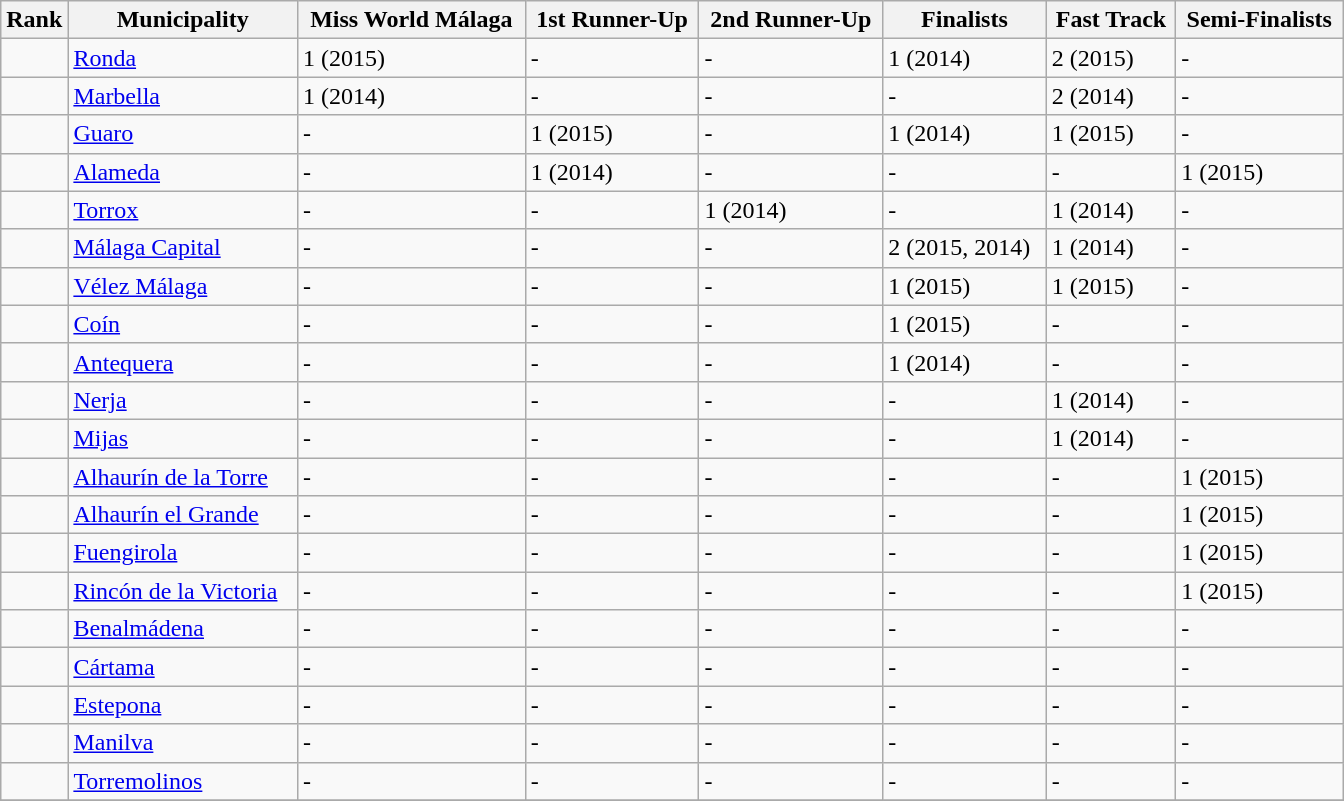<table class="wikitable sortable">
<tr>
<th width=5%>Rank</th>
<th>Municipality</th>
<th>Miss World Málaga</th>
<th>1st Runner-Up</th>
<th>2nd Runner-Up</th>
<th>Finalists</th>
<th>Fast Track</th>
<th>Semi-Finalists</th>
</tr>
<tr>
<td></td>
<td> <a href='#'>Ronda</a></td>
<td>1 (2015)</td>
<td>-</td>
<td>-</td>
<td>1 (2014)</td>
<td>2 (2015)</td>
<td>-</td>
</tr>
<tr>
<td></td>
<td> <a href='#'>Marbella</a></td>
<td>1 (2014)</td>
<td>-</td>
<td>-</td>
<td>-</td>
<td>2 (2014)</td>
<td>-</td>
</tr>
<tr>
<td></td>
<td> <a href='#'>Guaro</a></td>
<td>-</td>
<td>1 (2015)</td>
<td>-</td>
<td>1 (2014)</td>
<td>1 (2015)</td>
<td>-</td>
</tr>
<tr>
<td></td>
<td> <a href='#'>Alameda</a></td>
<td>-</td>
<td>1 (2014)</td>
<td>-</td>
<td>-</td>
<td>-</td>
<td>1 (2015)</td>
</tr>
<tr>
<td></td>
<td> <a href='#'>Torrox</a></td>
<td>-</td>
<td>-</td>
<td>1 (2014)</td>
<td>-</td>
<td>1 (2014)</td>
<td>-</td>
</tr>
<tr>
<td></td>
<td> <a href='#'>Málaga Capital</a></td>
<td>-</td>
<td>-</td>
<td>-</td>
<td>2 (2015, 2014)</td>
<td>1 (2014)</td>
<td>-</td>
</tr>
<tr>
<td></td>
<td> <a href='#'>Vélez Málaga</a></td>
<td>-</td>
<td>-</td>
<td>-</td>
<td>1 (2015)</td>
<td>1 (2015)</td>
<td>-</td>
</tr>
<tr>
<td></td>
<td> <a href='#'>Coín</a></td>
<td>-</td>
<td>-</td>
<td>-</td>
<td>1 (2015)</td>
<td>-</td>
<td>-</td>
</tr>
<tr>
<td></td>
<td> <a href='#'>Antequera</a></td>
<td>-</td>
<td>-</td>
<td>-</td>
<td>1 (2014)</td>
<td>-</td>
<td>-</td>
</tr>
<tr>
<td></td>
<td> <a href='#'>Nerja</a></td>
<td>-</td>
<td>-</td>
<td>-</td>
<td>-</td>
<td>1 (2014)</td>
<td>-</td>
</tr>
<tr>
<td></td>
<td> <a href='#'>Mijas</a></td>
<td>-</td>
<td>-</td>
<td>-</td>
<td>-</td>
<td>1 (2014)</td>
<td>-</td>
</tr>
<tr>
<td></td>
<td> <a href='#'>Alhaurín de la Torre</a></td>
<td>-</td>
<td>-</td>
<td>-</td>
<td>-</td>
<td>-</td>
<td>1 (2015)</td>
</tr>
<tr>
<td></td>
<td> <a href='#'>Alhaurín el Grande</a></td>
<td>-</td>
<td>-</td>
<td>-</td>
<td>-</td>
<td>-</td>
<td>1 (2015)</td>
</tr>
<tr>
<td></td>
<td> <a href='#'>Fuengirola</a></td>
<td>-</td>
<td>-</td>
<td>-</td>
<td>-</td>
<td>-</td>
<td>1 (2015)</td>
</tr>
<tr>
<td></td>
<td> <a href='#'>Rincón de la Victoria</a></td>
<td>-</td>
<td>-</td>
<td>-</td>
<td>-</td>
<td>-</td>
<td>1 (2015)</td>
</tr>
<tr>
<td></td>
<td> <a href='#'>Benalmádena</a></td>
<td>-</td>
<td>-</td>
<td>-</td>
<td>-</td>
<td>-</td>
<td>-</td>
</tr>
<tr>
<td></td>
<td> <a href='#'>Cártama</a></td>
<td>-</td>
<td>-</td>
<td>-</td>
<td>-</td>
<td>-</td>
<td>-</td>
</tr>
<tr>
<td></td>
<td> <a href='#'>Estepona</a></td>
<td>-</td>
<td>-</td>
<td>-</td>
<td>-</td>
<td>-</td>
<td>-</td>
</tr>
<tr>
<td></td>
<td> <a href='#'>Manilva</a></td>
<td>-</td>
<td>-</td>
<td>-</td>
<td>-</td>
<td>-</td>
<td>-</td>
</tr>
<tr>
<td></td>
<td> <a href='#'>Torremolinos</a></td>
<td>-</td>
<td>-</td>
<td>-</td>
<td>-</td>
<td>-</td>
<td>-</td>
</tr>
<tr>
</tr>
</table>
